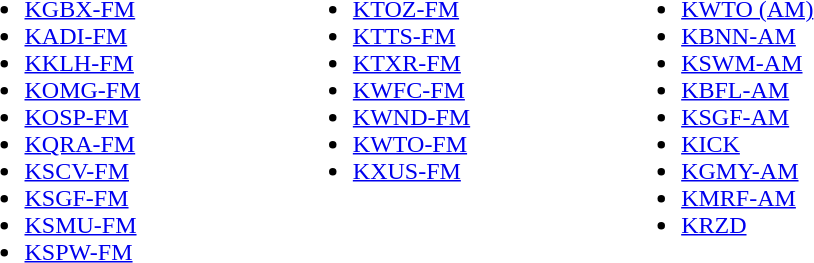<table>
<tr>
<td style="width:20%; vertical-align:top;"><br><ul><li><a href='#'>KGBX-FM</a></li><li><a href='#'>KADI-FM</a></li><li><a href='#'>KKLH-FM</a></li><li><a href='#'>KOMG-FM</a></li><li><a href='#'>KOSP-FM</a></li><li><a href='#'>KQRA-FM</a></li><li><a href='#'>KSCV-FM</a></li><li><a href='#'>KSGF-FM</a></li><li><a href='#'>KSMU-FM</a></li><li><a href='#'>KSPW-FM</a></li></ul></td>
<td style="width:20%; vertical-align:top;"><br><ul><li><a href='#'>KTOZ-FM</a></li><li><a href='#'>KTTS-FM</a></li><li><a href='#'>KTXR-FM</a></li><li><a href='#'>KWFC-FM</a></li><li><a href='#'>KWND-FM</a></li><li><a href='#'>KWTO-FM</a></li><li><a href='#'>KXUS-FM</a></li></ul></td>
<td style="width:20%; vertical-align:top;"><br><ul><li><a href='#'>KWTO (AM)</a></li><li><a href='#'>KBNN-AM</a></li><li><a href='#'>KSWM-AM</a></li><li><a href='#'>KBFL-AM</a></li><li><a href='#'>KSGF-AM</a></li><li><a href='#'>KICK</a></li><li><a href='#'>KGMY-AM</a></li><li><a href='#'>KMRF-AM</a></li><li><a href='#'>KRZD</a></li></ul></td>
</tr>
</table>
